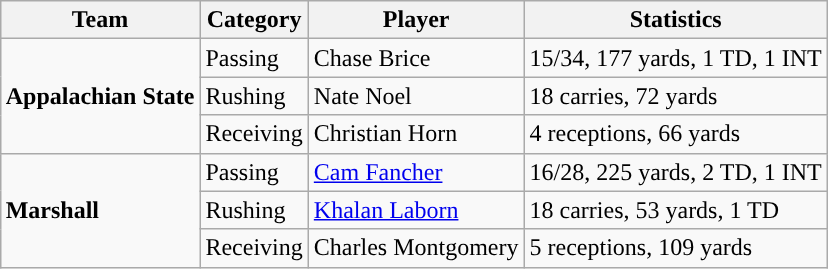<table class="wikitable" style="float: right;">
<tr>
<th>Team</th>
<th>Category</th>
<th>Player</th>
<th>Statistics</th>
</tr>
<tr>
<td rowspan=3><strong>Appalachian State</strong></td>
<td>Passing</td>
<td>Chase Brice</td>
<td>15/34, 177 yards, 1 TD, 1 INT</td>
</tr>
<tr>
<td>Rushing</td>
<td>Nate Noel</td>
<td>18 carries, 72 yards</td>
</tr>
<tr>
<td>Receiving</td>
<td>Christian Horn</td>
<td>4 receptions, 66 yards</td>
</tr>
<tr>
<td rowspan=3><strong>Marshall</strong></td>
<td>Passing</td>
<td><a href='#'>Cam Fancher</a></td>
<td>16/28, 225 yards, 2 TD, 1 INT</td>
</tr>
<tr>
<td>Rushing</td>
<td><a href='#'>Khalan Laborn</a></td>
<td>18 carries, 53 yards, 1 TD</td>
</tr>
<tr>
<td>Receiving</td>
<td>Charles Montgomery</td>
<td>5 receptions, 109 yards</td>
</tr>
</table>
